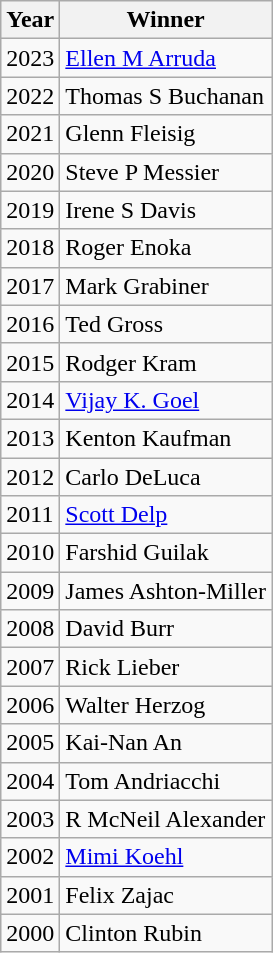<table class="wikitable">
<tr>
<th>Year</th>
<th>Winner</th>
</tr>
<tr>
<td>2023</td>
<td><a href='#'>Ellen M Arruda</a></td>
</tr>
<tr>
<td>2022</td>
<td>Thomas S Buchanan</td>
</tr>
<tr>
<td>2021</td>
<td>Glenn Fleisig</td>
</tr>
<tr>
<td>2020</td>
<td>Steve P Messier</td>
</tr>
<tr>
<td>2019</td>
<td>Irene S Davis</td>
</tr>
<tr>
<td>2018</td>
<td>Roger Enoka</td>
</tr>
<tr>
<td>2017</td>
<td>Mark Grabiner</td>
</tr>
<tr>
<td>2016</td>
<td>Ted Gross</td>
</tr>
<tr>
<td>2015</td>
<td>Rodger Kram</td>
</tr>
<tr>
<td>2014</td>
<td><a href='#'>Vijay K. Goel</a></td>
</tr>
<tr>
<td>2013</td>
<td>Kenton Kaufman</td>
</tr>
<tr>
<td>2012</td>
<td>Carlo DeLuca</td>
</tr>
<tr>
<td>2011</td>
<td><a href='#'>Scott Delp</a></td>
</tr>
<tr>
<td>2010</td>
<td>Farshid Guilak</td>
</tr>
<tr>
<td>2009</td>
<td>James Ashton-Miller</td>
</tr>
<tr>
<td>2008</td>
<td>David Burr</td>
</tr>
<tr>
<td>2007</td>
<td>Rick Lieber</td>
</tr>
<tr>
<td>2006</td>
<td>Walter Herzog</td>
</tr>
<tr>
<td>2005</td>
<td>Kai-Nan An</td>
</tr>
<tr>
<td>2004</td>
<td>Tom Andriacchi</td>
</tr>
<tr>
<td>2003</td>
<td>R McNeil Alexander</td>
</tr>
<tr>
<td>2002</td>
<td><a href='#'>Mimi Koehl</a></td>
</tr>
<tr>
<td>2001</td>
<td>Felix Zajac</td>
</tr>
<tr>
<td>2000</td>
<td>Clinton Rubin</td>
</tr>
</table>
